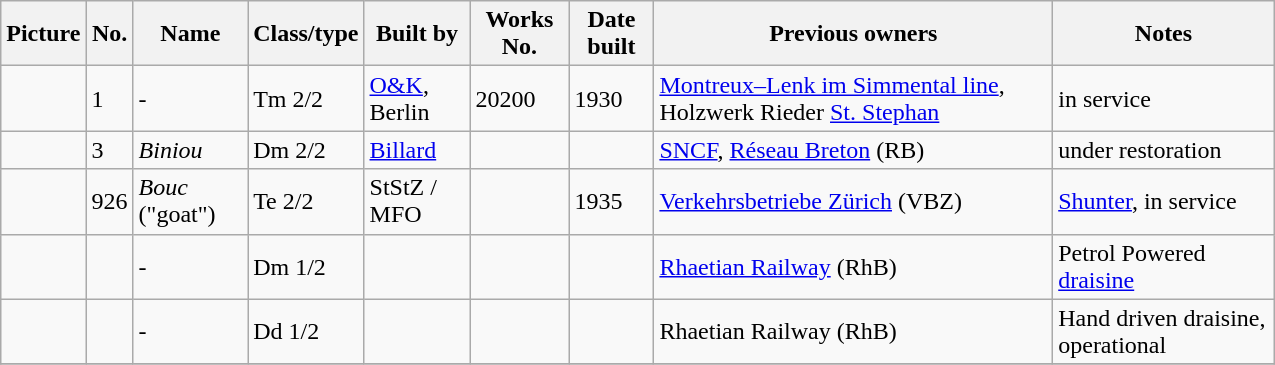<table class="wikitable" width="850">
<tr>
<th>Picture</th>
<th>No.</th>
<th>Name</th>
<th>Class/type</th>
<th>Built by</th>
<th>Works No.</th>
<th>Date built</th>
<th>Previous owners</th>
<th>Notes</th>
</tr>
<tr>
<td></td>
<td>1</td>
<td>-</td>
<td>Tm 2/2</td>
<td><a href='#'>O&K</a>, Berlin</td>
<td>20200</td>
<td>1930</td>
<td><a href='#'>Montreux–Lenk im Simmental line</a>, Holzwerk Rieder <a href='#'>St. Stephan</a></td>
<td>in service</td>
</tr>
<tr>
<td></td>
<td>3</td>
<td><em>Biniou</em></td>
<td>Dm 2/2</td>
<td><a href='#'>Billard</a></td>
<td></td>
<td></td>
<td><a href='#'>SNCF</a>, <a href='#'>Réseau Breton</a> (RB)</td>
<td>under restoration</td>
</tr>
<tr>
<td></td>
<td>926</td>
<td><em>Bouc</em> ("goat")</td>
<td>Te 2/2</td>
<td>StStZ / MFO</td>
<td></td>
<td>1935</td>
<td><a href='#'>Verkehrsbetriebe Zürich</a> (VBZ)</td>
<td><a href='#'>Shunter</a>, in service</td>
</tr>
<tr>
<td></td>
<td></td>
<td>-</td>
<td>Dm 1/2</td>
<td></td>
<td></td>
<td></td>
<td><a href='#'>Rhaetian Railway</a> (RhB)</td>
<td>Petrol Powered <a href='#'>draisine</a></td>
</tr>
<tr>
<td></td>
<td></td>
<td>-</td>
<td>Dd 1/2</td>
<td></td>
<td></td>
<td></td>
<td>Rhaetian Railway (RhB)</td>
<td>Hand driven draisine, operational</td>
</tr>
<tr>
</tr>
</table>
